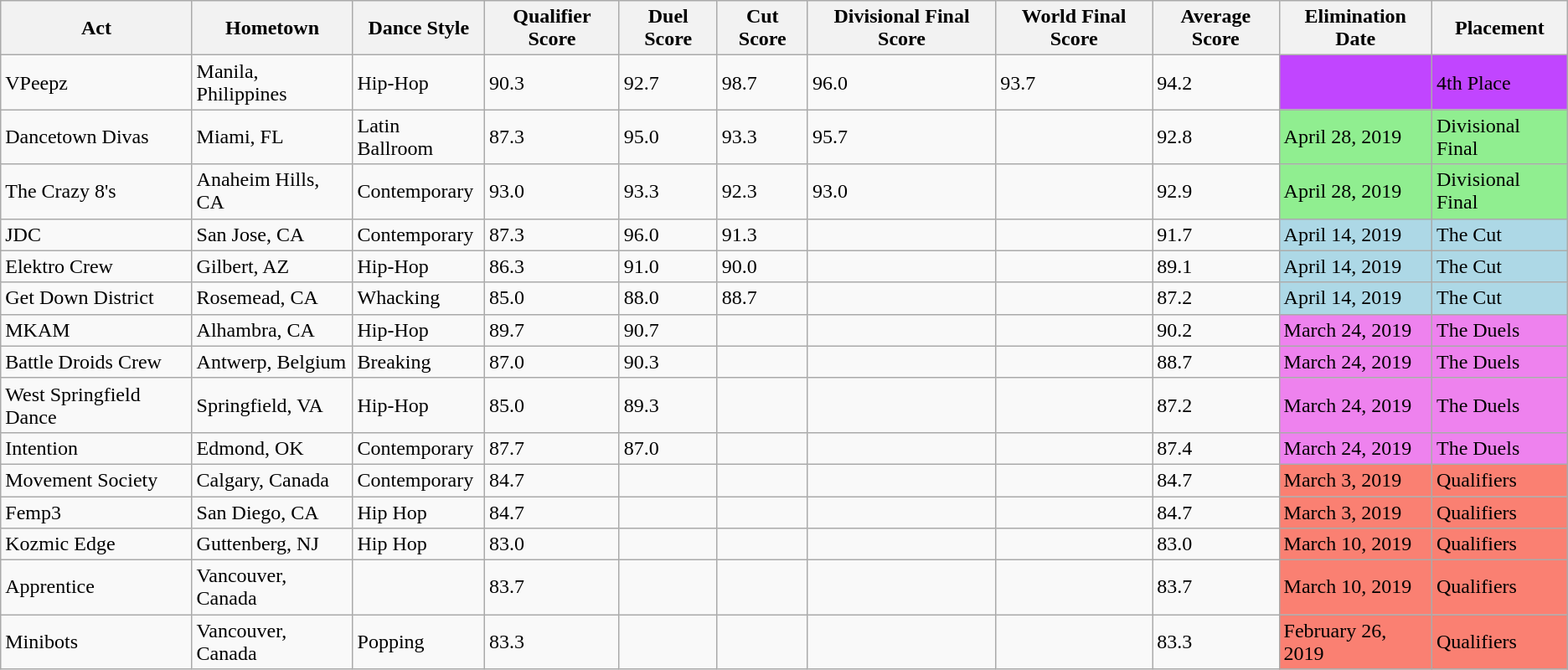<table class="wikitable sortable">
<tr>
<th>Act</th>
<th>Hometown</th>
<th>Dance Style</th>
<th>Qualifier Score</th>
<th>Duel Score</th>
<th>Cut Score</th>
<th>Divisional Final Score</th>
<th>World Final Score</th>
<th>Average Score</th>
<th>Elimination Date</th>
<th>Placement</th>
</tr>
<tr>
<td>VPeepz</td>
<td>Manila, Philippines</td>
<td>Hip-Hop</td>
<td>90.3</td>
<td>92.7</td>
<td>98.7</td>
<td>96.0</td>
<td>93.7</td>
<td>94.2</td>
<td bgcolor=#C145FF></td>
<td bgcolor=#C145FF>4th Place</td>
</tr>
<tr>
<td>Dancetown Divas</td>
<td>Miami, FL</td>
<td>Latin Ballroom</td>
<td>87.3</td>
<td>95.0</td>
<td>93.3</td>
<td>95.7</td>
<td></td>
<td>92.8</td>
<td bgcolor=lightgreen>April 28, 2019</td>
<td bgcolor=lightgreen>Divisional Final</td>
</tr>
<tr>
<td>The Crazy 8's</td>
<td>Anaheim Hills, CA</td>
<td>Contemporary</td>
<td>93.0</td>
<td>93.3</td>
<td>92.3</td>
<td>93.0</td>
<td></td>
<td>92.9</td>
<td bgcolor=lightgreen>April 28, 2019</td>
<td bgcolor=lightgreen>Divisional Final</td>
</tr>
<tr>
<td>JDC</td>
<td>San Jose, CA</td>
<td>Contemporary</td>
<td>87.3</td>
<td>96.0</td>
<td>91.3</td>
<td></td>
<td></td>
<td>91.7</td>
<td bgcolor=lightblue>April 14, 2019</td>
<td bgcolor=lightblue>The Cut</td>
</tr>
<tr>
<td>Elektro Crew</td>
<td>Gilbert, AZ</td>
<td>Hip-Hop</td>
<td>86.3</td>
<td>91.0</td>
<td>90.0</td>
<td></td>
<td></td>
<td>89.1</td>
<td bgcolor=lightblue>April 14, 2019</td>
<td bgcolor=lightblue>The Cut</td>
</tr>
<tr>
<td>Get Down District</td>
<td>Rosemead, CA</td>
<td>Whacking</td>
<td>85.0</td>
<td>88.0</td>
<td>88.7</td>
<td></td>
<td></td>
<td>87.2</td>
<td bgcolor=lightblue>April 14, 2019</td>
<td bgcolor=lightblue>The Cut</td>
</tr>
<tr>
<td>MKAM</td>
<td>Alhambra, CA</td>
<td>Hip-Hop</td>
<td>89.7</td>
<td>90.7</td>
<td></td>
<td></td>
<td></td>
<td>90.2</td>
<td bgcolor=violet>March 24, 2019</td>
<td bgcolor=violet>The Duels</td>
</tr>
<tr>
<td>Battle Droids Crew</td>
<td>Antwerp,  Belgium</td>
<td>Breaking</td>
<td>87.0</td>
<td>90.3</td>
<td></td>
<td></td>
<td></td>
<td>88.7</td>
<td bgcolor=violet>March 24, 2019</td>
<td bgcolor=violet>The Duels</td>
</tr>
<tr>
<td>West Springfield Dance</td>
<td>Springfield, VA</td>
<td>Hip-Hop</td>
<td>85.0</td>
<td>89.3</td>
<td></td>
<td></td>
<td></td>
<td>87.2</td>
<td bgcolor=violet>March 24, 2019</td>
<td bgcolor=violet>The Duels</td>
</tr>
<tr>
<td>Intention</td>
<td>Edmond, OK</td>
<td>Contemporary</td>
<td>87.7</td>
<td>87.0</td>
<td></td>
<td></td>
<td></td>
<td>87.4</td>
<td bgcolor=violet>March 24, 2019</td>
<td bgcolor=violet>The Duels</td>
</tr>
<tr>
<td>Movement Society</td>
<td>Calgary, Canada</td>
<td>Contemporary</td>
<td>84.7</td>
<td></td>
<td></td>
<td></td>
<td></td>
<td>84.7</td>
<td bgcolor=salmon>March 3, 2019</td>
<td bgcolor=salmon>Qualifiers</td>
</tr>
<tr>
<td>Femp3</td>
<td>San Diego, CA</td>
<td>Hip Hop</td>
<td>84.7</td>
<td></td>
<td></td>
<td></td>
<td></td>
<td>84.7</td>
<td bgcolor=salmon>March 3, 2019</td>
<td bgcolor=salmon>Qualifiers</td>
</tr>
<tr>
<td>Kozmic Edge</td>
<td>Guttenberg, NJ</td>
<td>Hip Hop</td>
<td>83.0</td>
<td></td>
<td></td>
<td></td>
<td></td>
<td>83.0</td>
<td bgcolor=salmon>March 10, 2019</td>
<td bgcolor=salmon>Qualifiers</td>
</tr>
<tr>
<td>Apprentice</td>
<td>Vancouver, Canada</td>
<td></td>
<td>83.7</td>
<td></td>
<td></td>
<td></td>
<td></td>
<td>83.7</td>
<td bgcolor=salmon>March 10, 2019</td>
<td bgcolor=salmon>Qualifiers</td>
</tr>
<tr>
<td>Minibots</td>
<td>Vancouver, Canada</td>
<td>Popping</td>
<td>83.3</td>
<td></td>
<td></td>
<td></td>
<td></td>
<td>83.3</td>
<td bgcolor=salmon>February 26, 2019</td>
<td bgcolor=salmon>Qualifiers</td>
</tr>
</table>
